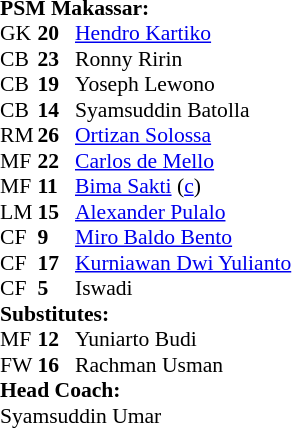<table style="font-size: 90%" cellspacing="0" cellpadding="0">
<tr>
<td colspan="4"><strong>PSM Makassar:</strong></td>
</tr>
<tr>
<th width="25"></th>
<th width="25"></th>
</tr>
<tr>
<td>GK</td>
<td><strong>20</strong></td>
<td> <a href='#'>Hendro Kartiko</a></td>
</tr>
<tr>
<td>CB</td>
<td><strong>23</strong></td>
<td> Ronny Ririn</td>
</tr>
<tr>
<td>CB</td>
<td><strong>19</strong></td>
<td> Yoseph Lewono</td>
</tr>
<tr>
<td>CB</td>
<td><strong>14</strong></td>
<td> Syamsuddin Batolla</td>
<td></td>
<td></td>
</tr>
<tr>
<td>RM</td>
<td><strong>26</strong></td>
<td> <a href='#'>Ortizan Solossa</a></td>
</tr>
<tr>
<td>MF</td>
<td><strong>22</strong></td>
<td> <a href='#'>Carlos de Mello</a></td>
</tr>
<tr>
<td>MF</td>
<td><strong>11</strong></td>
<td> <a href='#'>Bima Sakti</a> (<a href='#'>c</a>)</td>
</tr>
<tr>
<td>LM</td>
<td><strong>15</strong></td>
<td> <a href='#'>Alexander Pulalo</a></td>
<td></td>
<td></td>
</tr>
<tr>
<td>CF</td>
<td><strong>9</strong></td>
<td> <a href='#'>Miro Baldo Bento</a></td>
</tr>
<tr>
<td>CF</td>
<td><strong>17</strong></td>
<td> <a href='#'>Kurniawan Dwi Yulianto</a></td>
</tr>
<tr>
<td>CF</td>
<td><strong>5</strong></td>
<td> Iswadi</td>
</tr>
<tr>
<td colspan=3><strong>Substitutes:</strong></td>
</tr>
<tr>
<td>MF</td>
<td><strong>12</strong></td>
<td> Yuniarto Budi</td>
<td></td>
<td></td>
</tr>
<tr>
<td>FW</td>
<td><strong>16</strong></td>
<td> Rachman Usman</td>
<td></td>
<td></td>
</tr>
<tr>
<td colspan=3><strong>Head Coach:</strong></td>
</tr>
<tr>
<td colspan="4"> Syamsuddin Umar</td>
</tr>
</table>
